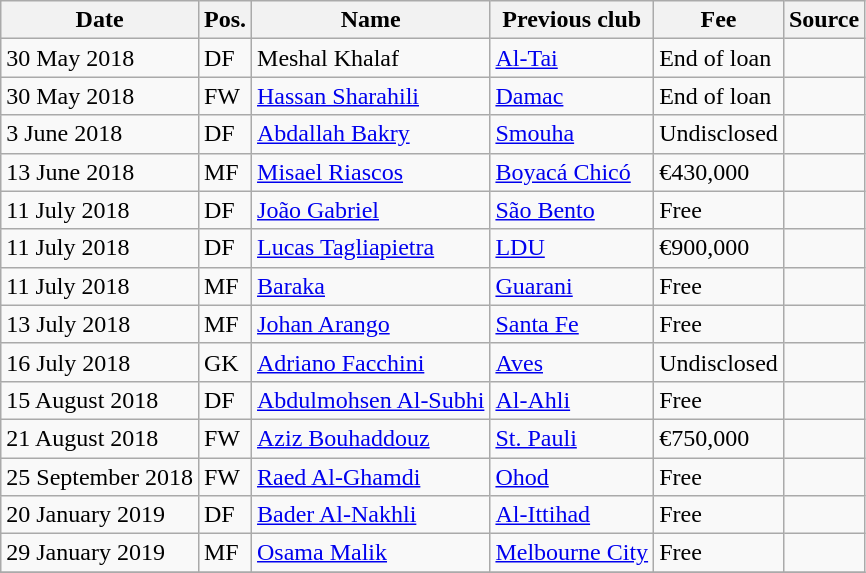<table class="wikitable" style="text-align:left">
<tr>
<th>Date</th>
<th>Pos.</th>
<th>Name</th>
<th>Previous club</th>
<th>Fee</th>
<th>Source</th>
</tr>
<tr>
<td>30 May 2018</td>
<td>DF</td>
<td> Meshal Khalaf</td>
<td> <a href='#'>Al-Tai</a></td>
<td>End of loan</td>
<td></td>
</tr>
<tr>
<td>30 May 2018</td>
<td>FW</td>
<td> <a href='#'>Hassan Sharahili</a></td>
<td> <a href='#'>Damac</a></td>
<td>End of loan</td>
<td></td>
</tr>
<tr>
<td>3 June 2018</td>
<td>DF</td>
<td> <a href='#'>Abdallah Bakry</a></td>
<td> <a href='#'>Smouha</a></td>
<td>Undisclosed</td>
<td></td>
</tr>
<tr>
<td>13 June 2018</td>
<td>MF</td>
<td> <a href='#'>Misael Riascos</a></td>
<td> <a href='#'>Boyacá Chicó</a></td>
<td>€430,000</td>
<td></td>
</tr>
<tr>
<td>11 July 2018</td>
<td>DF</td>
<td> <a href='#'>João Gabriel</a></td>
<td> <a href='#'>São Bento</a></td>
<td>Free</td>
<td></td>
</tr>
<tr>
<td>11 July 2018</td>
<td>DF</td>
<td> <a href='#'>Lucas Tagliapietra</a></td>
<td> <a href='#'>LDU</a></td>
<td>€900,000</td>
<td></td>
</tr>
<tr>
<td>11 July 2018</td>
<td>MF</td>
<td> <a href='#'>Baraka</a></td>
<td> <a href='#'>Guarani</a></td>
<td>Free</td>
<td></td>
</tr>
<tr>
<td>13 July 2018</td>
<td>MF</td>
<td> <a href='#'>Johan Arango</a></td>
<td> <a href='#'>Santa Fe</a></td>
<td>Free</td>
<td></td>
</tr>
<tr>
<td>16 July 2018</td>
<td>GK</td>
<td> <a href='#'>Adriano Facchini</a></td>
<td> <a href='#'>Aves</a></td>
<td>Undisclosed</td>
<td></td>
</tr>
<tr>
<td>15 August 2018</td>
<td>DF</td>
<td> <a href='#'>Abdulmohsen Al-Subhi</a></td>
<td> <a href='#'>Al-Ahli</a></td>
<td>Free</td>
<td></td>
</tr>
<tr>
<td>21 August 2018</td>
<td>FW</td>
<td> <a href='#'>Aziz Bouhaddouz</a></td>
<td> <a href='#'>St. Pauli</a></td>
<td>€750,000</td>
<td></td>
</tr>
<tr>
<td>25 September 2018</td>
<td>FW</td>
<td> <a href='#'>Raed Al-Ghamdi</a></td>
<td> <a href='#'>Ohod</a></td>
<td>Free</td>
<td></td>
</tr>
<tr>
<td>20 January 2019</td>
<td>DF</td>
<td> <a href='#'>Bader Al-Nakhli</a></td>
<td> <a href='#'>Al-Ittihad</a></td>
<td>Free</td>
<td></td>
</tr>
<tr>
<td>29 January 2019</td>
<td>MF</td>
<td> <a href='#'>Osama Malik</a></td>
<td> <a href='#'>Melbourne City</a></td>
<td>Free</td>
<td></td>
</tr>
<tr>
</tr>
</table>
